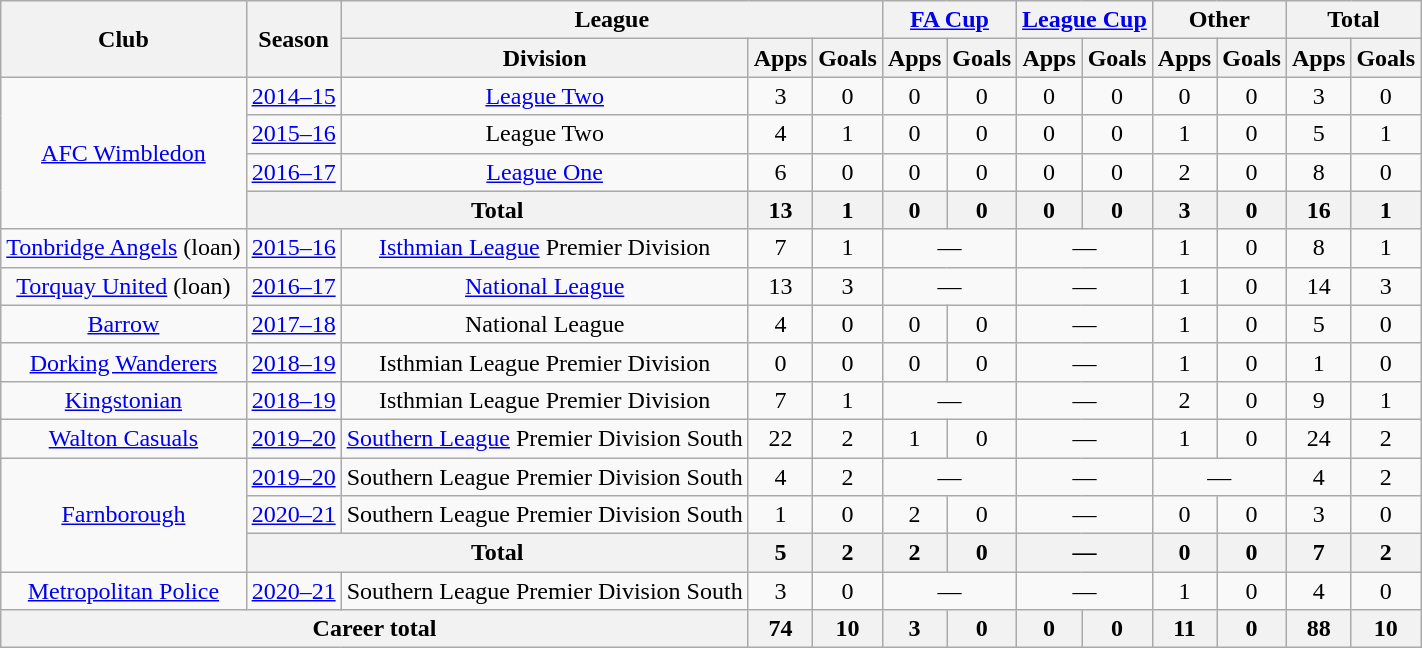<table class="wikitable" style="text-align: center;">
<tr>
<th rowspan="2">Club</th>
<th rowspan="2">Season</th>
<th colspan="3">League</th>
<th colspan="2"><a href='#'>FA Cup</a></th>
<th colspan="2"><a href='#'>League Cup</a></th>
<th colspan="2">Other</th>
<th colspan="2">Total</th>
</tr>
<tr>
<th>Division</th>
<th>Apps</th>
<th>Goals</th>
<th>Apps</th>
<th>Goals</th>
<th>Apps</th>
<th>Goals</th>
<th>Apps</th>
<th>Goals</th>
<th>Apps</th>
<th>Goals</th>
</tr>
<tr>
<td rowspan="4" valign="center"><a href='#'>AFC Wimbledon</a></td>
<td><a href='#'>2014–15</a></td>
<td><a href='#'>League Two</a></td>
<td>3</td>
<td>0</td>
<td>0</td>
<td>0</td>
<td>0</td>
<td>0</td>
<td>0</td>
<td>0</td>
<td>3</td>
<td>0</td>
</tr>
<tr>
<td><a href='#'>2015–16</a></td>
<td>League Two</td>
<td>4</td>
<td>1</td>
<td>0</td>
<td>0</td>
<td>0</td>
<td>0</td>
<td>1</td>
<td>0</td>
<td>5</td>
<td>1</td>
</tr>
<tr>
<td><a href='#'>2016–17</a></td>
<td><a href='#'>League One</a></td>
<td>6</td>
<td>0</td>
<td>0</td>
<td>0</td>
<td>0</td>
<td>0</td>
<td>2</td>
<td>0</td>
<td>8</td>
<td>0</td>
</tr>
<tr>
<th colspan="2">Total</th>
<th>13</th>
<th>1</th>
<th>0</th>
<th>0</th>
<th>0</th>
<th>0</th>
<th>3</th>
<th>0</th>
<th>16</th>
<th>1</th>
</tr>
<tr>
<td rowspan="1" valign="center"><a href='#'>Tonbridge Angels</a> (loan)</td>
<td><a href='#'>2015–16</a></td>
<td><a href='#'>Isthmian League</a> Premier Division</td>
<td>7</td>
<td>1</td>
<td colspan="2">—</td>
<td colspan="2">—</td>
<td>1</td>
<td>0</td>
<td>8</td>
<td>1</td>
</tr>
<tr>
<td rowspan="1" valign="center"><a href='#'>Torquay United</a> (loan)</td>
<td><a href='#'>2016–17</a></td>
<td><a href='#'>National League</a></td>
<td>13</td>
<td>3</td>
<td colspan="2">—</td>
<td colspan="2">—</td>
<td>1</td>
<td>0</td>
<td>14</td>
<td>3</td>
</tr>
<tr>
<td rowspan="1" valign="center"><a href='#'>Barrow</a></td>
<td><a href='#'>2017–18</a></td>
<td>National League</td>
<td>4</td>
<td>0</td>
<td>0</td>
<td>0</td>
<td colspan="2">—</td>
<td>1</td>
<td>0</td>
<td>5</td>
<td>0</td>
</tr>
<tr>
<td rowspan="1" valign="center"><a href='#'>Dorking Wanderers</a></td>
<td><a href='#'>2018–19</a></td>
<td>Isthmian League Premier Division</td>
<td>0</td>
<td>0</td>
<td>0</td>
<td>0</td>
<td colspan="2">—</td>
<td>1</td>
<td>0</td>
<td>1</td>
<td>0</td>
</tr>
<tr>
<td rowspan="1" valign="center"><a href='#'>Kingstonian</a></td>
<td><a href='#'>2018–19</a></td>
<td>Isthmian League Premier Division</td>
<td>7</td>
<td>1</td>
<td colspan="2">—</td>
<td colspan="2">—</td>
<td>2</td>
<td>0</td>
<td>9</td>
<td>1</td>
</tr>
<tr>
<td rowspan="1" valign="center"><a href='#'>Walton Casuals</a></td>
<td><a href='#'>2019–20</a></td>
<td><a href='#'>Southern League</a> Premier Division South</td>
<td>22</td>
<td>2</td>
<td>1</td>
<td>0</td>
<td colspan="2">—</td>
<td>1</td>
<td>0</td>
<td>24</td>
<td>2</td>
</tr>
<tr>
<td rowspan="3" valign="center"><a href='#'>Farnborough</a></td>
<td><a href='#'>2019–20</a></td>
<td>Southern League Premier Division South</td>
<td>4</td>
<td>2</td>
<td colspan="2">—</td>
<td colspan="2">—</td>
<td colspan="2">—</td>
<td>4</td>
<td>2</td>
</tr>
<tr>
<td><a href='#'>2020–21</a></td>
<td>Southern League Premier Division South</td>
<td>1</td>
<td>0</td>
<td>2</td>
<td>0</td>
<td colspan="2">—</td>
<td>0</td>
<td>0</td>
<td>3</td>
<td>0</td>
</tr>
<tr>
<th colspan="2">Total</th>
<th>5</th>
<th>2</th>
<th>2</th>
<th>0</th>
<th colspan="2">—</th>
<th>0</th>
<th>0</th>
<th>7</th>
<th>2</th>
</tr>
<tr>
<td rowspan="1" valign="center"><a href='#'>Metropolitan Police</a></td>
<td><a href='#'>2020–21</a></td>
<td>Southern League Premier Division South</td>
<td>3</td>
<td>0</td>
<td colspan="2">—</td>
<td colspan="2">—</td>
<td>1</td>
<td>0</td>
<td>4</td>
<td>0</td>
</tr>
<tr>
<th colspan="3">Career total</th>
<th>74</th>
<th>10</th>
<th>3</th>
<th>0</th>
<th>0</th>
<th>0</th>
<th>11</th>
<th>0</th>
<th>88</th>
<th>10</th>
</tr>
</table>
